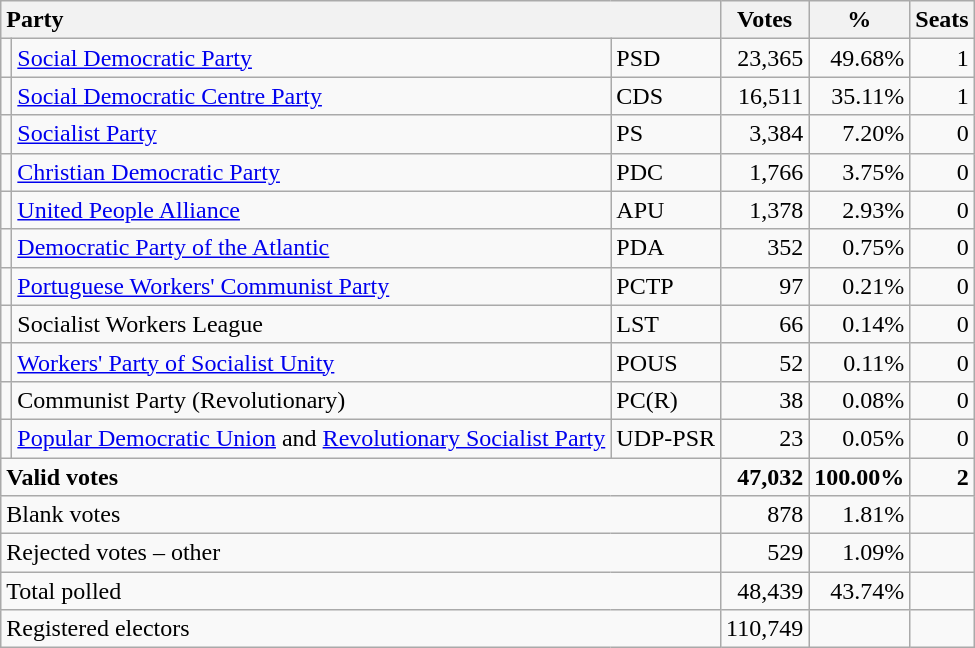<table class="wikitable" border="1" style="text-align:right;">
<tr>
<th style="text-align:left;" colspan=3>Party</th>
<th align=center width="50">Votes</th>
<th align=center width="50">%</th>
<th align=center>Seats</th>
</tr>
<tr>
<td></td>
<td align=left><a href='#'>Social Democratic Party</a></td>
<td align=left>PSD</td>
<td>23,365</td>
<td>49.68%</td>
<td>1</td>
</tr>
<tr>
<td></td>
<td align=left style="white-space: nowrap;"><a href='#'>Social Democratic Centre Party</a></td>
<td align=left>CDS</td>
<td>16,511</td>
<td>35.11%</td>
<td>1</td>
</tr>
<tr>
<td></td>
<td align=left><a href='#'>Socialist Party</a></td>
<td align=left>PS</td>
<td>3,384</td>
<td>7.20%</td>
<td>0</td>
</tr>
<tr>
<td></td>
<td align=left style="white-space: nowrap;"><a href='#'>Christian Democratic Party</a></td>
<td align=left>PDC</td>
<td>1,766</td>
<td>3.75%</td>
<td>0</td>
</tr>
<tr>
<td></td>
<td align=left><a href='#'>United People Alliance</a></td>
<td align=left>APU</td>
<td>1,378</td>
<td>2.93%</td>
<td>0</td>
</tr>
<tr>
<td></td>
<td align=left><a href='#'>Democratic Party of the Atlantic</a></td>
<td align=left>PDA</td>
<td>352</td>
<td>0.75%</td>
<td>0</td>
</tr>
<tr>
<td></td>
<td align=left><a href='#'>Portuguese Workers' Communist Party</a></td>
<td align=left>PCTP</td>
<td>97</td>
<td>0.21%</td>
<td>0</td>
</tr>
<tr>
<td></td>
<td align=left>Socialist Workers League</td>
<td align=left>LST</td>
<td>66</td>
<td>0.14%</td>
<td>0</td>
</tr>
<tr>
<td></td>
<td align=left><a href='#'>Workers' Party of Socialist Unity</a></td>
<td align=left>POUS</td>
<td>52</td>
<td>0.11%</td>
<td>0</td>
</tr>
<tr>
<td></td>
<td align=left>Communist Party (Revolutionary)</td>
<td align=left>PC(R)</td>
<td>38</td>
<td>0.08%</td>
<td>0</td>
</tr>
<tr>
<td></td>
<td align=left><a href='#'>Popular Democratic Union</a> and <a href='#'>Revolutionary Socialist Party</a></td>
<td align=left>UDP-PSR</td>
<td>23</td>
<td>0.05%</td>
<td>0</td>
</tr>
<tr style="font-weight:bold">
<td align=left colspan=3>Valid votes</td>
<td>47,032</td>
<td>100.00%</td>
<td>2</td>
</tr>
<tr>
<td align=left colspan=3>Blank votes</td>
<td>878</td>
<td>1.81%</td>
<td></td>
</tr>
<tr>
<td align=left colspan=3>Rejected votes – other</td>
<td>529</td>
<td>1.09%</td>
<td></td>
</tr>
<tr>
<td align=left colspan=3>Total polled</td>
<td>48,439</td>
<td>43.74%</td>
<td></td>
</tr>
<tr>
<td align=left colspan=3>Registered electors</td>
<td>110,749</td>
<td></td>
<td></td>
</tr>
</table>
